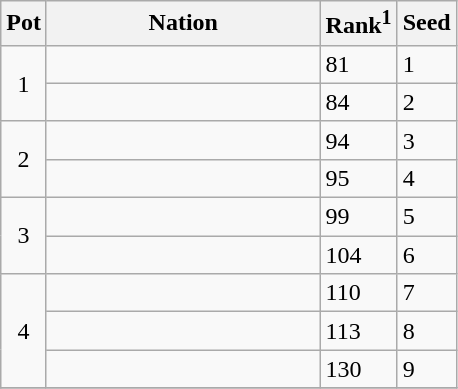<table class="wikitable">
<tr>
<th>Pot</th>
<th width="175">Nation</th>
<th>Rank<sup>1</sup></th>
<th>Seed</th>
</tr>
<tr>
<td rowspan=2 style="text-align:center;">1</td>
<td></td>
<td>81</td>
<td>1</td>
</tr>
<tr>
<td></td>
<td>84</td>
<td>2</td>
</tr>
<tr>
<td rowspan=2 style="text-align:center;">2</td>
<td></td>
<td>94</td>
<td>3</td>
</tr>
<tr>
<td></td>
<td>95</td>
<td>4</td>
</tr>
<tr>
<td rowspan=2 style="text-align:center;">3</td>
<td></td>
<td>99</td>
<td>5</td>
</tr>
<tr>
<td></td>
<td>104</td>
<td>6</td>
</tr>
<tr>
<td rowspan=3 style="text-align:center;">4</td>
<td></td>
<td>110</td>
<td>7</td>
</tr>
<tr>
<td></td>
<td>113</td>
<td>8</td>
</tr>
<tr>
<td></td>
<td>130</td>
<td>9</td>
</tr>
<tr>
</tr>
</table>
